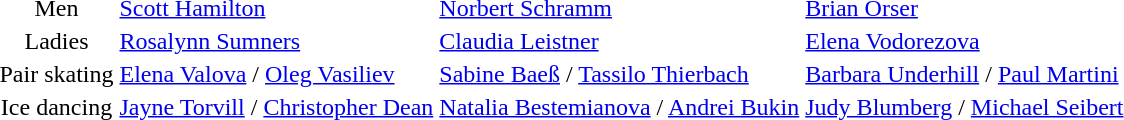<table>
<tr>
<td align=center>Men</td>
<td> <a href='#'>Scott Hamilton</a></td>
<td> <a href='#'>Norbert Schramm</a></td>
<td> <a href='#'>Brian Orser</a></td>
</tr>
<tr>
<td align=center>Ladies</td>
<td> <a href='#'>Rosalynn Sumners</a></td>
<td> <a href='#'>Claudia Leistner</a></td>
<td> <a href='#'>Elena Vodorezova</a></td>
</tr>
<tr>
<td align=center>Pair skating</td>
<td> <a href='#'>Elena Valova</a> / <a href='#'>Oleg Vasiliev</a></td>
<td> <a href='#'>Sabine Baeß</a> / <a href='#'>Tassilo Thierbach</a></td>
<td> <a href='#'>Barbara Underhill</a> / <a href='#'>Paul Martini</a></td>
</tr>
<tr>
<td align=center>Ice dancing</td>
<td> <a href='#'>Jayne Torvill</a> / <a href='#'>Christopher Dean</a></td>
<td> <a href='#'>Natalia Bestemianova</a> / <a href='#'>Andrei Bukin</a></td>
<td> <a href='#'>Judy Blumberg</a> / <a href='#'>Michael Seibert</a></td>
</tr>
</table>
